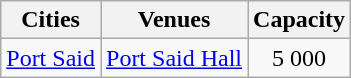<table class="wikitable">
<tr>
<th>Cities</th>
<th>Venues</th>
<th>Capacity</th>
</tr>
<tr>
<td rowspan=1><a href='#'>Port Said</a></td>
<td><a href='#'>Port Said Hall</a></td>
<td align="center">5 000</td>
</tr>
</table>
